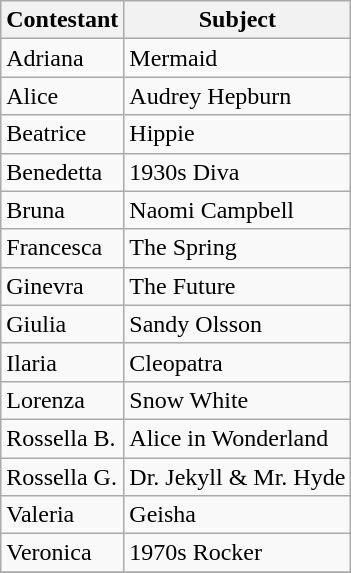<table class="wikitable">
<tr>
<th colspan="1">Contestant</th>
<th colspan="1">Subject</th>
</tr>
<tr>
<td>Adriana</td>
<td>Mermaid</td>
</tr>
<tr>
<td>Alice</td>
<td>Audrey Hepburn</td>
</tr>
<tr>
<td>Beatrice</td>
<td>Hippie</td>
</tr>
<tr>
<td>Benedetta</td>
<td>1930s Diva</td>
</tr>
<tr>
<td>Bruna</td>
<td>Naomi Campbell</td>
</tr>
<tr>
<td>Francesca</td>
<td>The Spring</td>
</tr>
<tr>
<td>Ginevra</td>
<td>The Future</td>
</tr>
<tr>
<td>Giulia</td>
<td>Sandy Olsson</td>
</tr>
<tr>
<td>Ilaria</td>
<td>Cleopatra</td>
</tr>
<tr>
<td>Lorenza</td>
<td>Snow White</td>
</tr>
<tr>
<td>Rossella B.</td>
<td>Alice in Wonderland</td>
</tr>
<tr>
<td>Rossella G.</td>
<td>Dr. Jekyll & Mr. Hyde</td>
</tr>
<tr>
<td>Valeria</td>
<td>Geisha</td>
</tr>
<tr>
<td>Veronica</td>
<td>1970s Rocker</td>
</tr>
<tr>
</tr>
</table>
